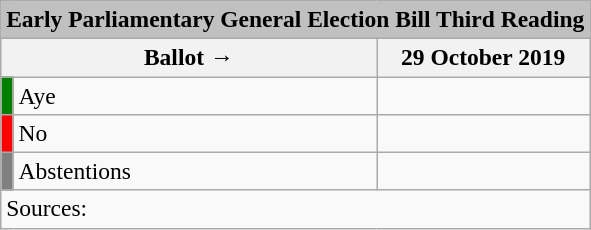<table class="wikitable" style="text-align:center; font-size:98%;">
<tr>
<td colspan="3"  style="text-align:center; background:silver;"><strong>Early Parliamentary General Election Bill Third Reading</strong></td>
</tr>
<tr>
<th colspan="2" style="width:200px;">Ballot →</th>
<th>29 October 2019</th>
</tr>
<tr>
<th style="width:1px; background:green;"></th>
<td style="text-align:left;">Aye</td>
<td></td>
</tr>
<tr>
<th style="color:inherit;background:red;"></th>
<td style="text-align:left;">No</td>
<td></td>
</tr>
<tr>
<th style="color:inherit;background:gray;"></th>
<td style="text-align:left;">Abstentions</td>
<td></td>
</tr>
<tr>
<td colspan="3" style="text-align:left;">Sources:  </td>
</tr>
</table>
